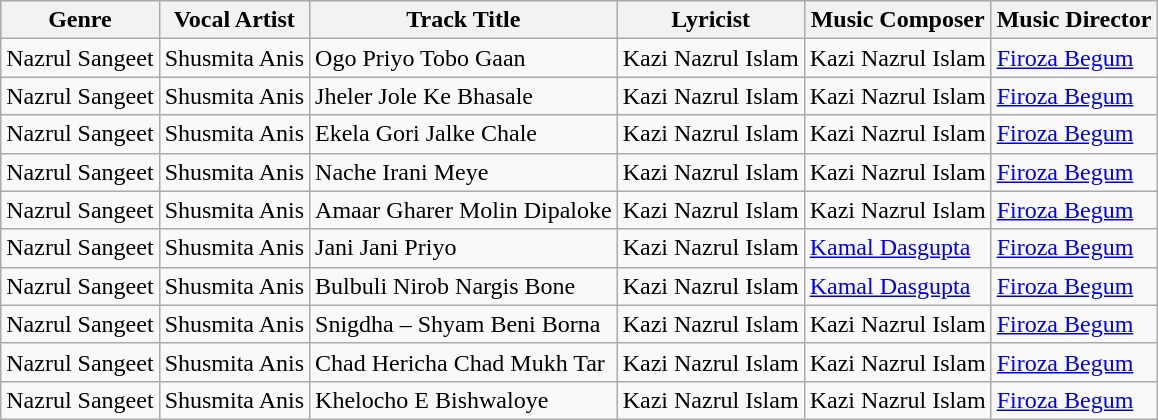<table class="wikitable sortable collapsible">
<tr>
<th style=*background:d0e5f5">Genre</th>
<th style=*background:d0e5f5">Vocal Artist</th>
<th style=*background:d0e5f5">Track Title</th>
<th style=*background:d0e5f5">Lyricist</th>
<th style=*background:d0e5f5">Music Composer</th>
<th style=*background:d0e5f5">Music Director</th>
</tr>
<tr>
<td>Nazrul Sangeet</td>
<td>Shusmita Anis</td>
<td>Ogo Priyo Tobo Gaan</td>
<td>Kazi Nazrul Islam</td>
<td>Kazi Nazrul Islam</td>
<td><a href='#'>Firoza Begum</a></td>
</tr>
<tr>
<td>Nazrul Sangeet</td>
<td>Shusmita Anis</td>
<td>Jheler Jole Ke Bhasale</td>
<td>Kazi Nazrul Islam</td>
<td>Kazi Nazrul Islam</td>
<td><a href='#'>Firoza Begum</a></td>
</tr>
<tr>
<td>Nazrul Sangeet</td>
<td>Shusmita Anis</td>
<td>Ekela Gori Jalke Chale</td>
<td>Kazi Nazrul Islam</td>
<td>Kazi Nazrul Islam</td>
<td><a href='#'>Firoza Begum</a></td>
</tr>
<tr>
<td>Nazrul Sangeet</td>
<td>Shusmita Anis</td>
<td>Nache Irani Meye</td>
<td>Kazi Nazrul Islam</td>
<td>Kazi Nazrul Islam</td>
<td><a href='#'>Firoza Begum</a></td>
</tr>
<tr>
<td>Nazrul Sangeet</td>
<td>Shusmita Anis</td>
<td>Amaar Gharer Molin Dipaloke</td>
<td>Kazi Nazrul Islam</td>
<td>Kazi Nazrul Islam</td>
<td><a href='#'>Firoza Begum</a></td>
</tr>
<tr>
<td>Nazrul Sangeet</td>
<td>Shusmita Anis</td>
<td>Jani Jani Priyo</td>
<td>Kazi Nazrul Islam</td>
<td><a href='#'>Kamal Dasgupta</a></td>
<td><a href='#'>Firoza Begum</a></td>
</tr>
<tr>
<td>Nazrul Sangeet</td>
<td>Shusmita Anis</td>
<td>Bulbuli Nirob Nargis Bone</td>
<td>Kazi Nazrul Islam</td>
<td><a href='#'>Kamal Dasgupta</a></td>
<td><a href='#'>Firoza Begum</a></td>
</tr>
<tr>
<td>Nazrul Sangeet</td>
<td>Shusmita Anis</td>
<td>Snigdha – Shyam Beni Borna</td>
<td>Kazi Nazrul Islam</td>
<td>Kazi Nazrul Islam</td>
<td><a href='#'>Firoza Begum</a></td>
</tr>
<tr>
<td>Nazrul Sangeet</td>
<td>Shusmita Anis</td>
<td>Chad Hericha Chad Mukh Tar</td>
<td>Kazi Nazrul Islam</td>
<td>Kazi Nazrul Islam</td>
<td><a href='#'>Firoza Begum</a></td>
</tr>
<tr>
<td>Nazrul Sangeet</td>
<td>Shusmita Anis</td>
<td>Khelocho E Bishwaloye</td>
<td>Kazi Nazrul Islam</td>
<td>Kazi Nazrul Islam</td>
<td><a href='#'>Firoza Begum</a></td>
</tr>
</table>
